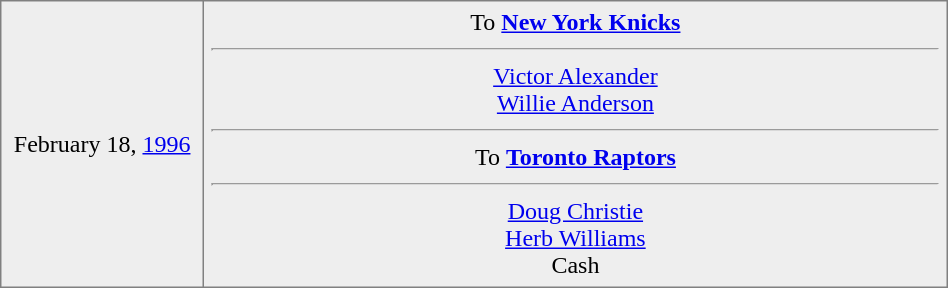<table border="1" style="border-collapse:collapse; text-align:center; width:50%;"  cellpadding="5">
<tr style="background:#eee;">
<td style="width:12%">February 18, <a href='#'>1996</a></td>
<td style="width:44%" valign="top">To <strong><a href='#'>New York Knicks</a></strong><hr><a href='#'>Victor Alexander</a><br><a href='#'>Willie Anderson</a><hr>To <strong><a href='#'>Toronto Raptors</a></strong><hr><a href='#'>Doug Christie</a><br><a href='#'>Herb Williams</a><br>Cash</td>
</tr>
</table>
